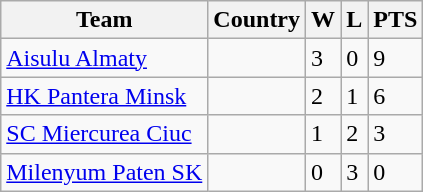<table class="wikitable">
<tr>
<th>Team</th>
<th>Country</th>
<th>W</th>
<th>L</th>
<th>PTS</th>
</tr>
<tr>
<td><a href='#'>Aisulu Almaty</a></td>
<td></td>
<td>3</td>
<td>0</td>
<td>9</td>
</tr>
<tr>
<td><a href='#'>HK Pantera Minsk</a></td>
<td></td>
<td>2</td>
<td>1</td>
<td>6</td>
</tr>
<tr>
<td><a href='#'>SC Miercurea Ciuc</a></td>
<td></td>
<td>1</td>
<td>2</td>
<td>3</td>
</tr>
<tr>
<td><a href='#'>Milenyum Paten SK</a></td>
<td></td>
<td>0</td>
<td>3</td>
<td>0</td>
</tr>
</table>
